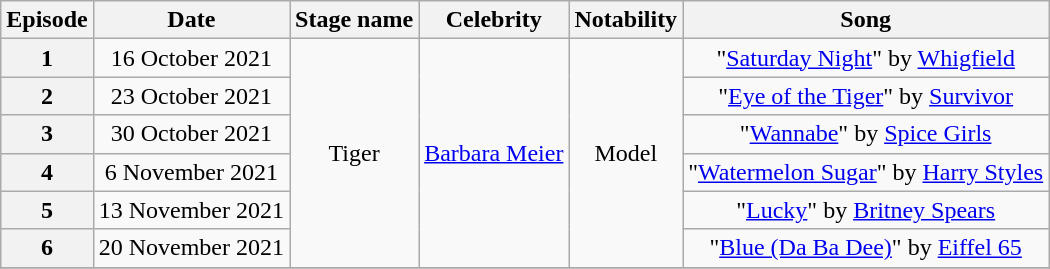<table class="wikitable plainrowheaders" style="text-align: center;">
<tr>
<th>Episode</th>
<th>Date</th>
<th>Stage name</th>
<th>Celebrity</th>
<th>Notability</th>
<th>Song</th>
</tr>
<tr>
<th>1</th>
<td>16 October 2021</td>
<td rowspan="6">Tiger</td>
<td rowspan="6"><a href='#'>Barbara Meier</a></td>
<td rowspan="6">Model</td>
<td>"<a href='#'>Saturday Night</a>" by <a href='#'>Whigfield</a></td>
</tr>
<tr>
<th>2</th>
<td>23 October 2021</td>
<td>"<a href='#'>Eye of the Tiger</a>" by <a href='#'>Survivor</a></td>
</tr>
<tr>
<th>3</th>
<td>30 October 2021</td>
<td>"<a href='#'>Wannabe</a>" by <a href='#'>Spice Girls</a></td>
</tr>
<tr>
<th>4</th>
<td>6 November 2021</td>
<td>"<a href='#'>Watermelon Sugar</a>" by <a href='#'>Harry Styles</a></td>
</tr>
<tr>
<th>5</th>
<td>13 November 2021</td>
<td>"<a href='#'>Lucky</a>" by <a href='#'>Britney Spears</a></td>
</tr>
<tr>
<th>6</th>
<td>20 November 2021</td>
<td>"<a href='#'>Blue (Da Ba Dee)</a>" by <a href='#'>Eiffel 65</a></td>
</tr>
<tr>
</tr>
</table>
